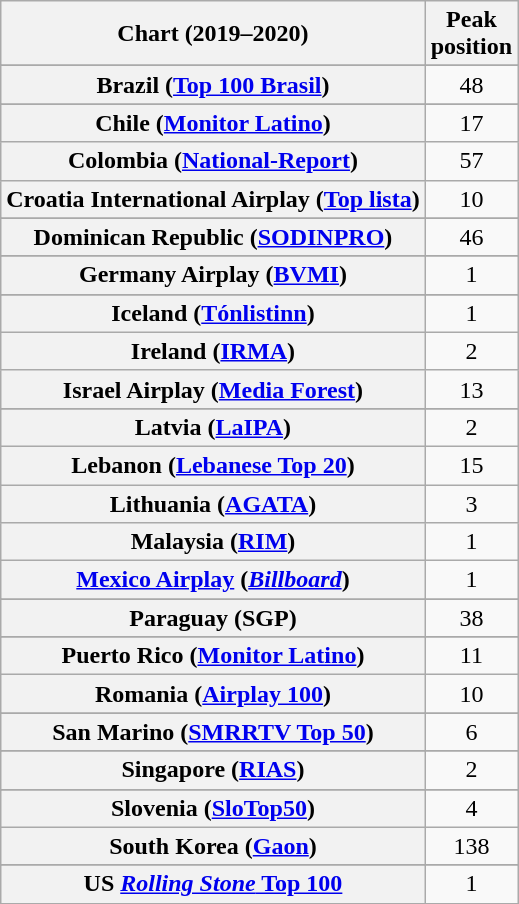<table class="wikitable sortable plainrowheaders" style="text-align:center">
<tr>
<th scope="col">Chart (2019–2020)</th>
<th scope="col">Peak<br>position</th>
</tr>
<tr>
</tr>
<tr>
</tr>
<tr>
</tr>
<tr>
</tr>
<tr>
</tr>
<tr>
<th scope="row">Brazil (<a href='#'>Top 100 Brasil</a>)</th>
<td>48</td>
</tr>
<tr>
</tr>
<tr>
</tr>
<tr>
</tr>
<tr>
</tr>
<tr>
<th scope="row">Chile (<a href='#'>Monitor Latino</a>)</th>
<td>17</td>
</tr>
<tr>
<th scope="row">Colombia (<a href='#'>National-Report</a>)</th>
<td>57</td>
</tr>
<tr>
<th scope="row">Croatia International Airplay (<a href='#'>Top lista</a>)</th>
<td>10</td>
</tr>
<tr>
</tr>
<tr>
</tr>
<tr>
</tr>
<tr>
<th scope="row">Dominican Republic (<a href='#'>SODINPRO</a>)</th>
<td>46</td>
</tr>
<tr>
</tr>
<tr>
</tr>
<tr>
</tr>
<tr>
<th scope="row">Germany Airplay (<a href='#'>BVMI</a>)</th>
<td>1</td>
</tr>
<tr>
</tr>
<tr>
</tr>
<tr>
</tr>
<tr>
</tr>
<tr>
<th scope="row">Iceland (<a href='#'>Tónlistinn</a>)</th>
<td>1</td>
</tr>
<tr>
<th scope="row">Ireland (<a href='#'>IRMA</a>)</th>
<td>2</td>
</tr>
<tr>
<th scope="row">Israel Airplay (<a href='#'>Media Forest</a>)</th>
<td>13</td>
</tr>
<tr>
</tr>
<tr>
</tr>
<tr>
<th scope="row">Latvia (<a href='#'>LaIPA</a>)</th>
<td>2</td>
</tr>
<tr>
<th scope="row">Lebanon (<a href='#'>Lebanese Top 20</a>)</th>
<td>15</td>
</tr>
<tr>
<th scope="row">Lithuania (<a href='#'>AGATA</a>)</th>
<td>3</td>
</tr>
<tr>
<th scope="row">Malaysia (<a href='#'>RIM</a>)</th>
<td>1</td>
</tr>
<tr>
<th scope="row"><a href='#'>Mexico Airplay</a> (<em><a href='#'>Billboard</a></em>)</th>
<td>1</td>
</tr>
<tr>
</tr>
<tr>
</tr>
<tr>
</tr>
<tr>
</tr>
<tr>
<th scope="row">Paraguay (SGP)</th>
<td>38</td>
</tr>
<tr>
</tr>
<tr>
</tr>
<tr>
<th scope="row">Puerto Rico (<a href='#'>Monitor Latino</a>)</th>
<td>11</td>
</tr>
<tr>
<th scope="row">Romania (<a href='#'>Airplay 100</a>)</th>
<td>10</td>
</tr>
<tr>
</tr>
<tr>
<th scope="row">San Marino (<a href='#'>SMRRTV Top 50</a>)</th>
<td>6</td>
</tr>
<tr>
</tr>
<tr>
<th scope="row">Singapore (<a href='#'>RIAS</a>)</th>
<td>2</td>
</tr>
<tr>
</tr>
<tr>
</tr>
<tr>
<th scope="row">Slovenia (<a href='#'>SloTop50</a>)</th>
<td>4</td>
</tr>
<tr>
<th scope="row">South Korea (<a href='#'>Gaon</a>)</th>
<td>138</td>
</tr>
<tr>
</tr>
<tr>
</tr>
<tr>
</tr>
<tr>
</tr>
<tr>
</tr>
<tr>
</tr>
<tr>
</tr>
<tr>
</tr>
<tr>
</tr>
<tr>
</tr>
<tr>
</tr>
<tr>
</tr>
<tr>
</tr>
<tr>
<th scope="row">US <a href='#'><em>Rolling Stone</em> Top 100</a></th>
<td>1</td>
</tr>
</table>
